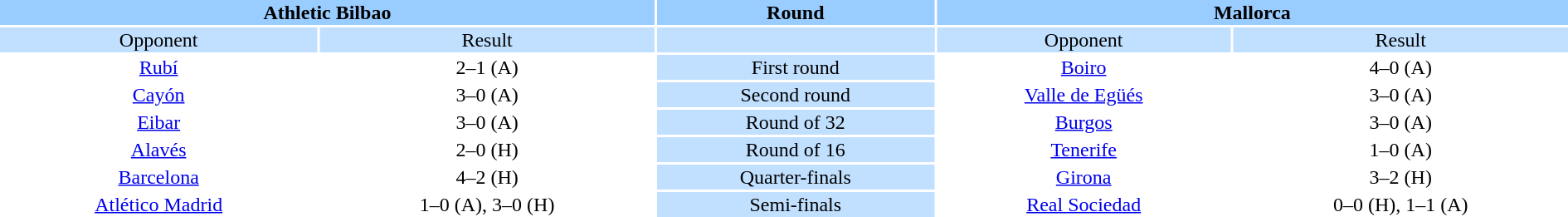<table style="width:100%; text-align:center;">
<tr style="vertical-align:top; background:#9cf;">
<th colspan=2 style="width:1*">Athletic Bilbao</th>
<th><strong>Round</strong></th>
<th colspan=2 style="width:1*">Mallorca</th>
</tr>
<tr style="vertical-align:top; background:#c1e0ff;">
<td>Opponent</td>
<td>Result</td>
<td style="background:#c1e0ff;"></td>
<td>Opponent</td>
<td>Result</td>
</tr>
<tr>
<td><a href='#'>Rubí</a></td>
<td>2–1 (A)</td>
<td style="background:#c1e0ff;">First round</td>
<td><a href='#'>Boiro</a></td>
<td>4–0 (A)</td>
</tr>
<tr>
<td><a href='#'>Cayón</a></td>
<td>3–0 (A)</td>
<td style="background:#c1e0ff;">Second round</td>
<td><a href='#'>Valle de Egüés</a></td>
<td>3–0 (A)</td>
</tr>
<tr>
<td><a href='#'>Eibar</a></td>
<td>3–0 (A)</td>
<td style="background:#c1e0ff;">Round of 32</td>
<td><a href='#'>Burgos</a></td>
<td>3–0 (A)</td>
</tr>
<tr>
<td><a href='#'>Alavés</a></td>
<td>2–0 (H)</td>
<td style="background:#c1e0ff;">Round of 16</td>
<td><a href='#'>Tenerife</a></td>
<td>1–0  (A)</td>
</tr>
<tr>
<td><a href='#'>Barcelona</a></td>
<td>4–2  (H)</td>
<td style="background:#c1e0ff;">Quarter-finals</td>
<td><a href='#'>Girona</a></td>
<td>3–2 (H)</td>
</tr>
<tr>
<td><a href='#'>Atlético Madrid</a></td>
<td>1–0 (A), 3–0 (H)</td>
<td style="background:#c1e0ff;">Semi-finals</td>
<td><a href='#'>Real Sociedad</a></td>
<td>0–0 (H), 1–1  (A)</td>
</tr>
</table>
